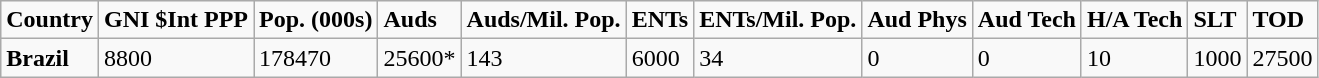<table class="wikitable">
<tr>
<td><strong>Country</strong></td>
<td><strong>GNI $Int PPP</strong></td>
<td><strong>Pop. (000s)</strong></td>
<td><strong>Auds</strong></td>
<td><strong>Auds/Mil. Pop.</strong></td>
<td><strong>ENTs</strong></td>
<td><strong>ENTs/Mil. Pop.</strong></td>
<td><strong>Aud Phys</strong></td>
<td><strong>Aud Tech</strong></td>
<td><strong>H/A Tech</strong></td>
<td><strong>SLT</strong></td>
<td><strong>TOD</strong></td>
</tr>
<tr>
<td><strong>Brazil</strong></td>
<td>8800</td>
<td>178470</td>
<td>25600*</td>
<td>143</td>
<td>6000</td>
<td>34</td>
<td>0</td>
<td>0</td>
<td>10</td>
<td>1000</td>
<td>27500</td>
</tr>
</table>
